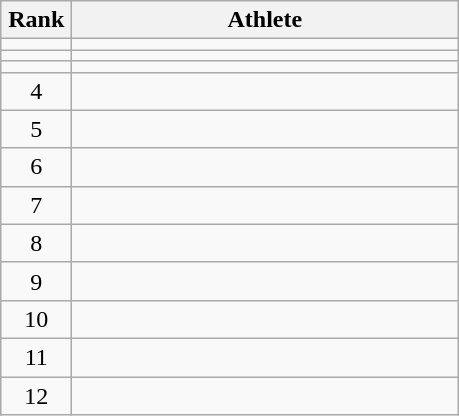<table class="wikitable" style="text-align: center;">
<tr>
<th width=40>Rank</th>
<th width=250>Athlete</th>
</tr>
<tr>
<td></td>
<td align="left"></td>
</tr>
<tr>
<td></td>
<td align="left"></td>
</tr>
<tr>
<td></td>
<td align="left"></td>
</tr>
<tr>
<td>4</td>
<td align="left"></td>
</tr>
<tr>
<td>5</td>
<td align="left"></td>
</tr>
<tr>
<td>6</td>
<td align="left"></td>
</tr>
<tr>
<td>7</td>
<td align="left"></td>
</tr>
<tr>
<td>8</td>
<td align="left"></td>
</tr>
<tr>
<td>9</td>
<td align="left"></td>
</tr>
<tr>
<td>10</td>
<td align="left"></td>
</tr>
<tr>
<td>11</td>
<td align="left"></td>
</tr>
<tr>
<td>12</td>
<td align="left"></td>
</tr>
</table>
